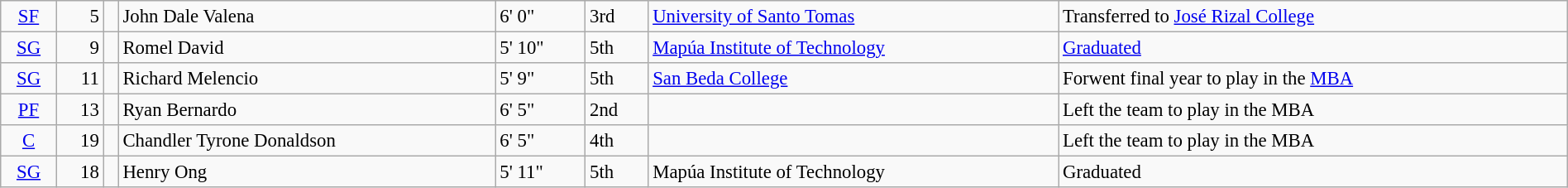<table class=wikitable width=100% style=font-size:95%>
<tr>
<td align=center><a href='#'>SF</a></td>
<td align=right>5</td>
<td></td>
<td>John Dale Valena</td>
<td>6' 0"</td>
<td>3rd</td>
<td><a href='#'>University of Santo Tomas</a></td>
<td>Transferred to <a href='#'>José Rizal College</a></td>
</tr>
<tr>
<td align=center><a href='#'>SG</a></td>
<td align=right>9</td>
<td></td>
<td>Romel David</td>
<td>5' 10"</td>
<td>5th</td>
<td><a href='#'>Mapúa Institute of Technology</a></td>
<td><a href='#'>Graduated</a></td>
</tr>
<tr>
<td align=center><a href='#'>SG</a></td>
<td align=right>11</td>
<td></td>
<td>Richard Melencio</td>
<td>5' 9"</td>
<td>5th</td>
<td><a href='#'>San Beda College</a></td>
<td>Forwent final year to play in the <a href='#'>MBA</a></td>
</tr>
<tr>
<td align=center><a href='#'>PF</a></td>
<td align=right>13</td>
<td></td>
<td>Ryan Bernardo</td>
<td>6' 5"</td>
<td>2nd</td>
<td></td>
<td>Left the team to play in the MBA</td>
</tr>
<tr>
<td align=center><a href='#'>C</a></td>
<td align=right>19</td>
<td></td>
<td>Chandler Tyrone Donaldson</td>
<td>6' 5"</td>
<td>4th</td>
<td></td>
<td>Left the team to play in the MBA</td>
</tr>
<tr>
<td align=center><a href='#'>SG</a></td>
<td align=right>18</td>
<td></td>
<td>Henry Ong</td>
<td>5' 11"</td>
<td>5th</td>
<td>Mapúa Institute of Technology</td>
<td>Graduated</td>
</tr>
</table>
